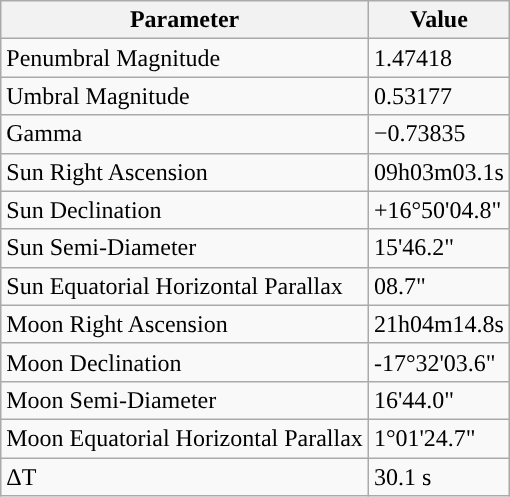<table class="wikitable">
<tr>
<th>Parameter</th>
<th>Value</th>
</tr>
<tr>
<td>Penumbral Magnitude</td>
<td>1.47418</td>
</tr>
<tr>
<td>Umbral Magnitude</td>
<td>0.53177</td>
</tr>
<tr>
<td>Gamma</td>
<td>−0.73835</td>
</tr>
<tr>
<td>Sun Right Ascension</td>
<td>09h03m03.1s</td>
</tr>
<tr>
<td>Sun Declination</td>
<td>+16°50'04.8"</td>
</tr>
<tr>
<td>Sun Semi-Diameter</td>
<td>15'46.2"</td>
</tr>
<tr>
<td>Sun Equatorial Horizontal Parallax</td>
<td>08.7"</td>
</tr>
<tr>
<td>Moon Right Ascension</td>
<td>21h04m14.8s</td>
</tr>
<tr>
<td>Moon Declination</td>
<td>-17°32'03.6"</td>
</tr>
<tr>
<td>Moon Semi-Diameter</td>
<td>16'44.0"</td>
</tr>
<tr>
<td>Moon Equatorial Horizontal Parallax</td>
<td>1°01'24.7"</td>
</tr>
<tr>
<td>ΔT</td>
<td>30.1 s</td>
</tr>
</table>
